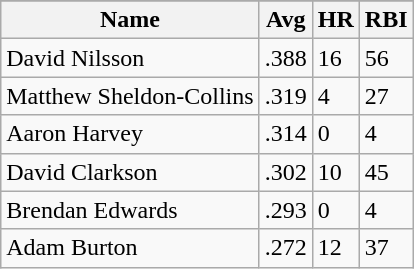<table class="wikitable">
<tr>
</tr>
<tr>
<th>Name</th>
<th>Avg</th>
<th>HR</th>
<th>RBI</th>
</tr>
<tr>
<td>David Nilsson</td>
<td>.388</td>
<td>16</td>
<td>56</td>
</tr>
<tr>
<td>Matthew Sheldon-Collins</td>
<td>.319</td>
<td>4</td>
<td>27</td>
</tr>
<tr>
<td>Aaron Harvey</td>
<td>.314</td>
<td>0</td>
<td>4</td>
</tr>
<tr>
<td>David Clarkson</td>
<td>.302</td>
<td>10</td>
<td>45</td>
</tr>
<tr>
<td>Brendan Edwards</td>
<td>.293</td>
<td>0</td>
<td>4</td>
</tr>
<tr>
<td>Adam Burton</td>
<td>.272</td>
<td>12</td>
<td>37</td>
</tr>
</table>
